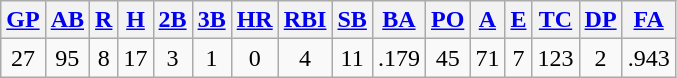<table class="wikitable">
<tr>
<th><a href='#'>GP</a></th>
<th><a href='#'>AB</a></th>
<th><a href='#'>R</a></th>
<th><a href='#'>H</a></th>
<th><a href='#'>2B</a></th>
<th><a href='#'>3B</a></th>
<th><a href='#'>HR</a></th>
<th><a href='#'>RBI</a></th>
<th><a href='#'>SB</a></th>
<th><a href='#'>BA</a></th>
<th><a href='#'>PO</a></th>
<th><a href='#'>A</a></th>
<th><a href='#'>E</a></th>
<th><a href='#'>TC</a></th>
<th><a href='#'>DP</a></th>
<th><a href='#'>FA</a></th>
</tr>
<tr align=center>
<td>27</td>
<td>95</td>
<td>8</td>
<td>17</td>
<td>3</td>
<td>1</td>
<td>0</td>
<td>4</td>
<td>11</td>
<td>.179</td>
<td>45</td>
<td>71</td>
<td>7</td>
<td>123</td>
<td>2</td>
<td>.943</td>
</tr>
</table>
